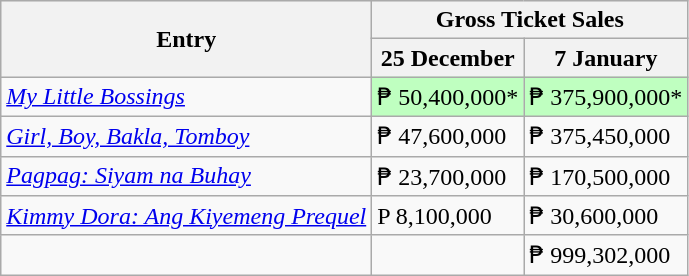<table class="wikitable sortable" style="text align: center">
<tr bgcolor="#efefef">
<th rowspan=2>Entry</th>
<th colspan=6>Gross Ticket Sales</th>
</tr>
<tr>
<th>25 December</th>
<th>7 January</th>
</tr>
<tr>
<td><em><a href='#'>My Little Bossings</a></em></td>
<td data-sort-value="1" style="background:#BFFFC0;">₱ 50,400,000*</td>
<td data-sort-value="1" style="background:#BFFFC0;">₱ 375,900,000*</td>
</tr>
<tr>
<td><em><a href='#'>Girl, Boy, Bakla, Tomboy</a></em></td>
<td data-sort-value="2">₱ 47,600,000</td>
<td data-sort-value="2">₱ 375,450,000</td>
</tr>
<tr>
<td><em><a href='#'>Pagpag: Siyam na Buhay</a></em></td>
<td data-sort-value="3">₱ 23,700,000</td>
<td data-sort-value="3">₱ 170,500,000</td>
</tr>
<tr>
<td><em><a href='#'>Kimmy Dora: Ang Kiyemeng Prequel</a></em></td>
<td data-sort-value="4">P 8,100,000</td>
<td data-sort-value="4">₱ 30,600,000</td>
</tr>
<tr>
<td></td>
<td><strong></strong></td>
<td>₱ 999,302,000</td>
</tr>
</table>
